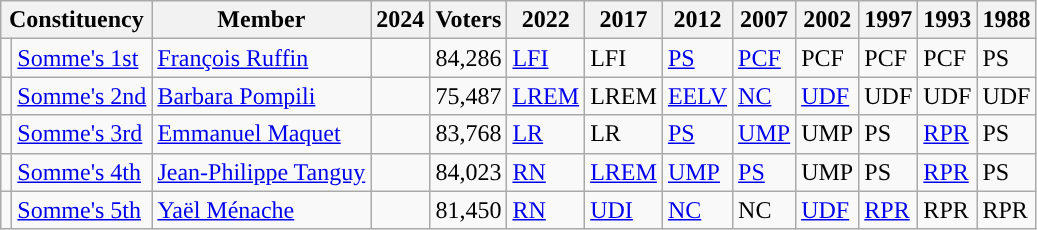<table class="wikitable sortable">
<tr>
<th colspan="2">Constituency</th>
<th>Member</th>
<th>2024</th>
<th>Voters</th>
<th>2022</th>
<th>2017</th>
<th>2012</th>
<th>2007</th>
<th>2002</th>
<th>1997</th>
<th>1993</th>
<th>1988</th>
</tr>
<tr>
<td style="background-color: "></td>
<td><a href='#'>Somme's 1st</a></td>
<td><a href='#'>François Ruffin</a></td>
<td></td>
<td>84,286</td>
<td><a href='#'>LFI</a></td>
<td>LFI</td>
<td><a href='#'>PS</a></td>
<td><a href='#'>PCF</a></td>
<td>PCF</td>
<td>PCF</td>
<td>PCF</td>
<td>PS</td>
</tr>
<tr>
<td style="background-color: "></td>
<td><a href='#'>Somme's 2nd</a></td>
<td><a href='#'>Barbara Pompili</a></td>
<td></td>
<td>75,487</td>
<td><a href='#'>LREM</a></td>
<td>LREM</td>
<td><a href='#'>EELV</a></td>
<td><a href='#'>NC</a></td>
<td><a href='#'>UDF</a></td>
<td>UDF</td>
<td>UDF</td>
<td>UDF</td>
</tr>
<tr>
<td style="background-color: "></td>
<td><a href='#'>Somme's 3rd</a></td>
<td><a href='#'>Emmanuel Maquet</a></td>
<td></td>
<td>83,768</td>
<td><a href='#'>LR</a></td>
<td>LR</td>
<td><a href='#'>PS</a></td>
<td><a href='#'>UMP</a></td>
<td>UMP</td>
<td>PS</td>
<td><a href='#'>RPR</a></td>
<td>PS</td>
</tr>
<tr>
<td style="background-color: "></td>
<td><a href='#'>Somme's 4th</a></td>
<td><a href='#'>Jean-Philippe Tanguy</a></td>
<td></td>
<td>84,023</td>
<td><a href='#'>RN</a></td>
<td><a href='#'>LREM</a></td>
<td><a href='#'>UMP</a></td>
<td><a href='#'>PS</a></td>
<td>UMP</td>
<td>PS</td>
<td><a href='#'>RPR</a></td>
<td>PS</td>
</tr>
<tr>
<td style="background-color: "></td>
<td><a href='#'>Somme's 5th</a></td>
<td><a href='#'>Yaël Ménache</a></td>
<td></td>
<td>81,450</td>
<td><a href='#'>RN</a></td>
<td><a href='#'>UDI</a></td>
<td><a href='#'>NC</a></td>
<td>NC</td>
<td><a href='#'>UDF</a></td>
<td><a href='#'>RPR</a></td>
<td>RPR</td>
<td>RPR</td>
</tr>
</table>
